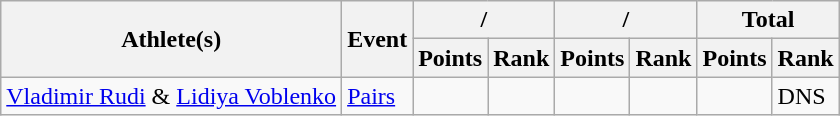<table class="wikitable">
<tr>
<th rowspan="2">Athlete(s)</th>
<th rowspan="2">Event</th>
<th colspan="2">/</th>
<th colspan="2">/</th>
<th colspan="2">Total</th>
</tr>
<tr>
<th>Points</th>
<th>Rank</th>
<th>Points</th>
<th>Rank</th>
<th>Points</th>
<th>Rank</th>
</tr>
<tr>
<td><a href='#'>Vladimir Rudi</a> & <a href='#'>Lidiya Voblenko</a></td>
<td><a href='#'>Pairs</a></td>
<td></td>
<td></td>
<td></td>
<td></td>
<td></td>
<td>DNS</td>
</tr>
</table>
